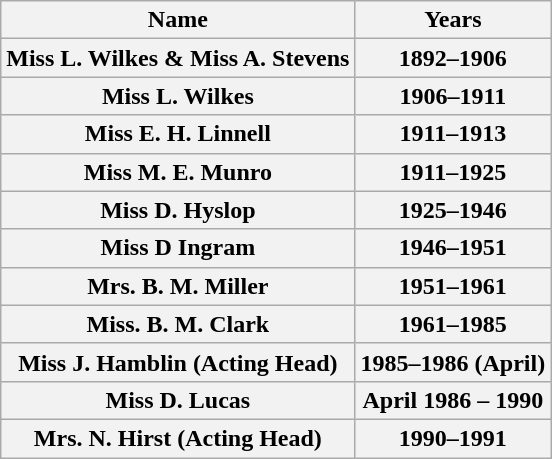<table class="wikitable">
<tr>
<th>Name</th>
<th>Years</th>
</tr>
<tr>
<th>Miss L. Wilkes & Miss A. Stevens</th>
<th>1892–1906</th>
</tr>
<tr>
<th>Miss L. Wilkes</th>
<th>1906–1911</th>
</tr>
<tr>
<th>Miss E. H. Linnell</th>
<th>1911–1913</th>
</tr>
<tr>
<th>Miss M. E. Munro</th>
<th>1911–1925</th>
</tr>
<tr>
<th>Miss D. Hyslop</th>
<th>1925–1946</th>
</tr>
<tr>
<th>Miss D Ingram</th>
<th>1946–1951</th>
</tr>
<tr>
<th>Mrs. B. M. Miller</th>
<th>1951–1961</th>
</tr>
<tr>
<th>Miss. B. M. Clark</th>
<th>1961–1985</th>
</tr>
<tr>
<th>Miss J. Hamblin (Acting Head)</th>
<th>1985–1986 (April)</th>
</tr>
<tr>
<th>Miss D. Lucas</th>
<th>April 1986 – 1990</th>
</tr>
<tr>
<th>Mrs. N. Hirst (Acting Head)</th>
<th>1990–1991</th>
</tr>
</table>
